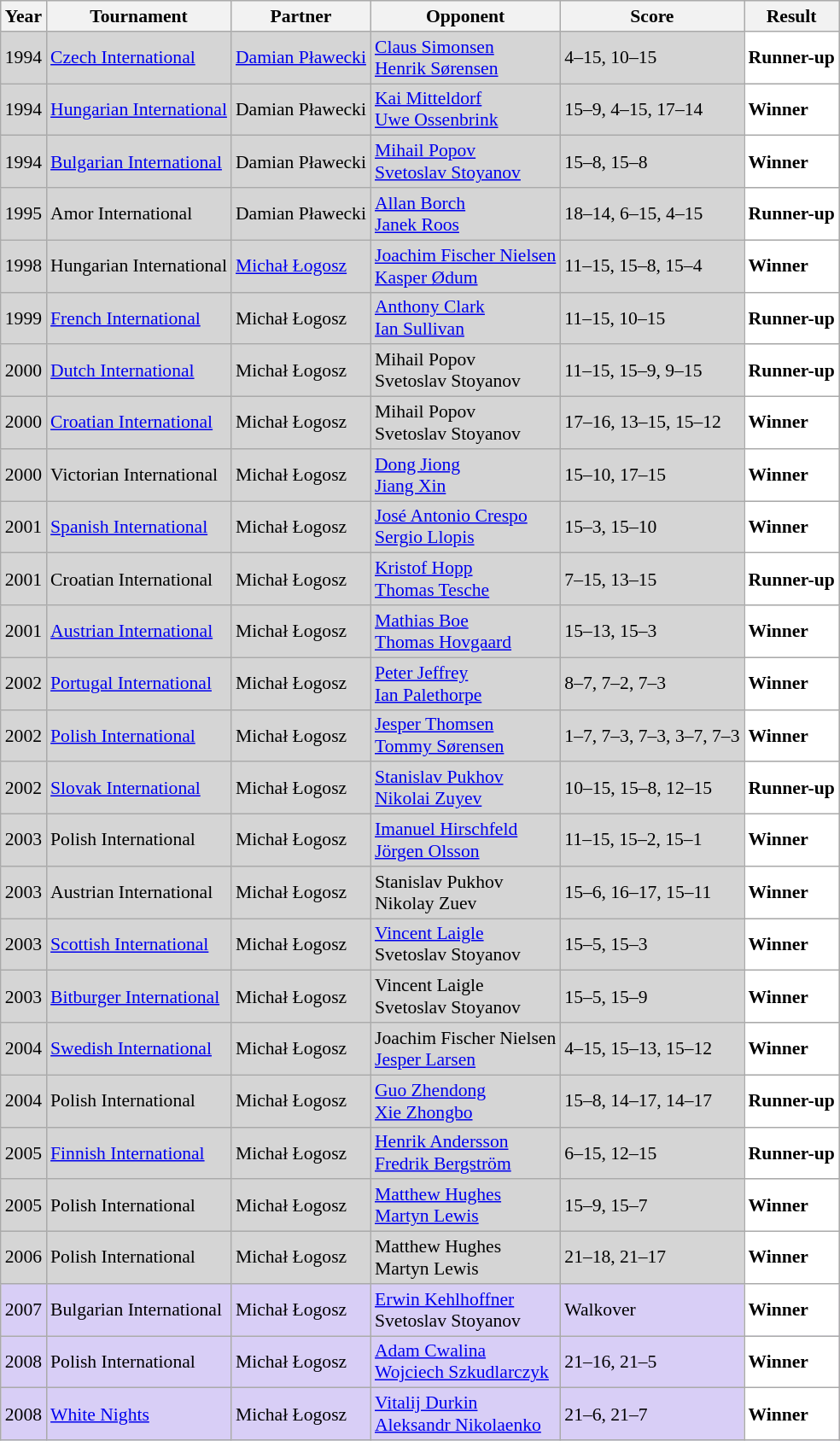<table class="sortable wikitable" style="font-size: 90%;">
<tr>
<th>Year</th>
<th>Tournament</th>
<th>Partner</th>
<th>Opponent</th>
<th>Score</th>
<th>Result</th>
</tr>
<tr style="background:#D5D5D5">
<td align="center">1994</td>
<td align="left"><a href='#'>Czech International</a></td>
<td align="left"> <a href='#'>Damian Pławecki</a></td>
<td align="left"> <a href='#'>Claus Simonsen</a><br> <a href='#'>Henrik Sørensen</a></td>
<td align="left">4–15, 10–15</td>
<td style="text-align:left; background:white"> <strong>Runner-up</strong></td>
</tr>
<tr style="background:#D5D5D5">
<td align="center">1994</td>
<td align="left"><a href='#'>Hungarian International</a></td>
<td align="left"> Damian Pławecki</td>
<td align="left"> <a href='#'>Kai Mitteldorf</a><br> <a href='#'>Uwe Ossenbrink</a></td>
<td align="left">15–9, 4–15, 17–14</td>
<td style="text-align:left; background:white"> <strong>Winner</strong></td>
</tr>
<tr style="background:#D5D5D5">
<td align="center">1994</td>
<td align="left"><a href='#'>Bulgarian International</a></td>
<td align="left"> Damian Pławecki</td>
<td align="left"> <a href='#'>Mihail Popov</a><br> <a href='#'>Svetoslav Stoyanov</a></td>
<td align="left">15–8, 15–8</td>
<td style="text-align:left; background:white"> <strong>Winner</strong></td>
</tr>
<tr style="background:#D5D5D5">
<td align="center">1995</td>
<td align="left">Amor International</td>
<td align="left"> Damian Pławecki</td>
<td align="left"> <a href='#'>Allan Borch</a><br> <a href='#'>Janek Roos</a></td>
<td align="left">18–14, 6–15, 4–15</td>
<td style="text-align:left; background:white"> <strong>Runner-up</strong></td>
</tr>
<tr style="background:#D5D5D5">
<td align="center">1998</td>
<td align="left">Hungarian International</td>
<td align="left"> <a href='#'>Michał Łogosz</a></td>
<td align="left"> <a href='#'>Joachim Fischer Nielsen</a><br> <a href='#'>Kasper Ødum</a></td>
<td align="left">11–15, 15–8, 15–4</td>
<td style="text-align:left; background:white"> <strong>Winner</strong></td>
</tr>
<tr style="background:#D5D5D5">
<td align="center">1999</td>
<td align="left"><a href='#'>French International</a></td>
<td align="left"> Michał Łogosz</td>
<td align="left"> <a href='#'>Anthony Clark</a><br> <a href='#'>Ian Sullivan</a></td>
<td align="left">11–15, 10–15</td>
<td style="text-align:left; background:white"> <strong>Runner-up</strong></td>
</tr>
<tr style="background:#D5D5D5">
<td align="center">2000</td>
<td align="left"><a href='#'>Dutch International</a></td>
<td align="left"> Michał Łogosz</td>
<td align="left"> Mihail Popov<br> Svetoslav Stoyanov</td>
<td align="left">11–15, 15–9, 9–15</td>
<td style="text-align:left; background:white"> <strong>Runner-up</strong></td>
</tr>
<tr style="background:#D5D5D5">
<td align="center">2000</td>
<td align="left"><a href='#'>Croatian International</a></td>
<td align="left"> Michał Łogosz</td>
<td align="left"> Mihail Popov<br> Svetoslav Stoyanov</td>
<td align="left">17–16, 13–15, 15–12</td>
<td style="text-align:left; background:white"> <strong>Winner</strong></td>
</tr>
<tr style="background:#D5D5D5">
<td align="center">2000</td>
<td align="left">Victorian International</td>
<td align="left"> Michał Łogosz</td>
<td align="left"> <a href='#'>Dong Jiong</a><br> <a href='#'>Jiang Xin</a></td>
<td align="left">15–10, 17–15</td>
<td style="text-align:left; background:white"> <strong>Winner</strong></td>
</tr>
<tr style="background:#D5D5D5">
<td align="center">2001</td>
<td align="left"><a href='#'>Spanish International</a></td>
<td align="left"> Michał Łogosz</td>
<td align="left"> <a href='#'>José Antonio Crespo</a><br> <a href='#'>Sergio Llopis</a></td>
<td align="left">15–3, 15–10</td>
<td style="text-align:left; background:white"> <strong>Winner</strong></td>
</tr>
<tr style="background:#D5D5D5">
<td align="center">2001</td>
<td align="left">Croatian International</td>
<td align="left"> Michał Łogosz</td>
<td align="left"> <a href='#'>Kristof Hopp</a><br> <a href='#'>Thomas Tesche</a></td>
<td align="left">7–15, 13–15</td>
<td style="text-align:left; background:white"> <strong>Runner-up</strong></td>
</tr>
<tr style="background:#D5D5D5">
<td align="center">2001</td>
<td align="left"><a href='#'>Austrian International</a></td>
<td align="left"> Michał Łogosz</td>
<td align="left"> <a href='#'>Mathias Boe</a><br> <a href='#'>Thomas Hovgaard</a></td>
<td align="left">15–13, 15–3</td>
<td style="text-align:left; background:white"> <strong>Winner</strong></td>
</tr>
<tr style="background:#D5D5D5">
<td align="center">2002</td>
<td align="left"><a href='#'>Portugal International</a></td>
<td align="left"> Michał Łogosz</td>
<td align="left"> <a href='#'>Peter Jeffrey</a><br> <a href='#'>Ian Palethorpe</a></td>
<td align="left">8–7, 7–2, 7–3</td>
<td style="text-align:left; background:white"> <strong>Winner</strong></td>
</tr>
<tr style="background:#D5D5D5">
<td align="center">2002</td>
<td align="left"><a href='#'>Polish International</a></td>
<td align="left"> Michał Łogosz</td>
<td align="left"> <a href='#'>Jesper Thomsen</a><br> <a href='#'>Tommy Sørensen</a></td>
<td align="left">1–7, 7–3, 7–3, 3–7, 7–3</td>
<td style="text-align:left; background:white"> <strong>Winner</strong></td>
</tr>
<tr style="background:#D5D5D5">
<td align="center">2002</td>
<td align="left"><a href='#'>Slovak International</a></td>
<td align="left"> Michał Łogosz</td>
<td align="left"> <a href='#'>Stanislav Pukhov</a><br> <a href='#'>Nikolai Zuyev</a></td>
<td align="left">10–15, 15–8, 12–15</td>
<td style="text-align:left; background:white"> <strong>Runner-up</strong></td>
</tr>
<tr style="background:#D5D5D5">
<td align="center">2003</td>
<td align="left">Polish International</td>
<td align="left"> Michał Łogosz</td>
<td align="left"> <a href='#'>Imanuel Hirschfeld</a><br> <a href='#'>Jörgen Olsson</a></td>
<td align="left">11–15, 15–2, 15–1</td>
<td style="text-align:left; background:white"> <strong>Winner</strong></td>
</tr>
<tr style="background:#D5D5D5">
<td align="center">2003</td>
<td align="left">Austrian International</td>
<td align="left"> Michał Łogosz</td>
<td align="left"> Stanislav Pukhov<br> Nikolay Zuev</td>
<td align="left">15–6, 16–17, 15–11</td>
<td style="text-align:left; background:white"> <strong>Winner</strong></td>
</tr>
<tr style="background:#D5D5D5">
<td align="center">2003</td>
<td align="left"><a href='#'>Scottish International</a></td>
<td align="left"> Michał Łogosz</td>
<td align="left"> <a href='#'>Vincent Laigle</a><br> Svetoslav Stoyanov</td>
<td align="left">15–5, 15–3</td>
<td style="text-align:left; background:white"> <strong>Winner</strong></td>
</tr>
<tr style="background:#D5D5D5">
<td align="center">2003</td>
<td align="left"><a href='#'>Bitburger International</a></td>
<td align="left"> Michał Łogosz</td>
<td align="left"> Vincent Laigle<br> Svetoslav Stoyanov</td>
<td align="left">15–5, 15–9</td>
<td style="text-align:left; background:white"> <strong>Winner</strong></td>
</tr>
<tr style="background:#D5D5D5">
<td align="center">2004</td>
<td align="left"><a href='#'>Swedish International</a></td>
<td align="left"> Michał Łogosz</td>
<td align="left"> Joachim Fischer Nielsen<br> <a href='#'>Jesper Larsen</a></td>
<td align="left">4–15, 15–13, 15–12</td>
<td style="text-align:left; background:white"> <strong>Winner</strong></td>
</tr>
<tr style="background:#D5D5D5">
<td align="center">2004</td>
<td align="left">Polish International</td>
<td align="left"> Michał Łogosz</td>
<td align="left"> <a href='#'>Guo Zhendong</a><br> <a href='#'>Xie Zhongbo</a></td>
<td align="left">15–8, 14–17, 14–17</td>
<td style="text-align:left; background:white"> <strong>Runner-up</strong></td>
</tr>
<tr style="background:#D5D5D5">
<td align="center">2005</td>
<td align="left"><a href='#'>Finnish International</a></td>
<td align="left"> Michał Łogosz</td>
<td align="left"> <a href='#'>Henrik Andersson</a><br> <a href='#'>Fredrik Bergström</a></td>
<td align="left">6–15, 12–15</td>
<td style="text-align:left; background:white"> <strong>Runner-up</strong></td>
</tr>
<tr style="background:#D5D5D5">
<td align="center">2005</td>
<td align="left">Polish International</td>
<td align="left"> Michał Łogosz</td>
<td align="left"> <a href='#'>Matthew Hughes</a><br> <a href='#'>Martyn Lewis</a></td>
<td align="left">15–9, 15–7</td>
<td style="text-align:left; background:white"> <strong>Winner</strong></td>
</tr>
<tr style="background:#D5D5D5">
<td align="center">2006</td>
<td align="left">Polish International</td>
<td align="left"> Michał Łogosz</td>
<td align="left"> Matthew Hughes<br> Martyn Lewis</td>
<td align="left">21–18, 21–17</td>
<td style="text-align:left; background:white"> <strong>Winner</strong></td>
</tr>
<tr style="background:#D8CEF6">
<td align="center">2007</td>
<td align="left">Bulgarian International</td>
<td align="left"> Michał Łogosz</td>
<td align="left"> <a href='#'>Erwin Kehlhoffner</a><br> Svetoslav Stoyanov</td>
<td align="left">Walkover</td>
<td style="text-align:left; background:white"> <strong>Winner</strong></td>
</tr>
<tr style="background:#D8CEF6">
<td align="center">2008</td>
<td align="left">Polish International</td>
<td align="left"> Michał Łogosz</td>
<td align="left"> <a href='#'>Adam Cwalina</a><br> <a href='#'>Wojciech Szkudlarczyk</a></td>
<td align="left">21–16, 21–5</td>
<td style="text-align:left; background:white"> <strong>Winner</strong></td>
</tr>
<tr style="background:#D8CEF6">
<td align="center">2008</td>
<td align="left"><a href='#'>White Nights</a></td>
<td align="left"> Michał Łogosz</td>
<td align="left"> <a href='#'>Vitalij Durkin</a><br> <a href='#'>Aleksandr Nikolaenko</a></td>
<td align="left">21–6, 21–7</td>
<td style="text-align:left; background:white"> <strong>Winner</strong></td>
</tr>
</table>
